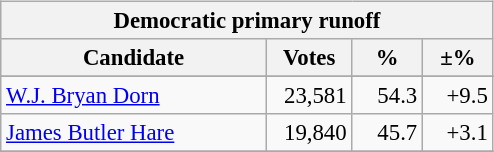<table class="wikitable" align="left" style="margin: 1em 1em 1em 0; font-size: 95%;">
<tr>
<th colspan="4">Democratic primary runoff</th>
</tr>
<tr>
<th colspan="1" style="width: 170px">Candidate</th>
<th style="width: 50px">Votes</th>
<th style="width: 40px">%</th>
<th style="width: 40px">±%</th>
</tr>
<tr>
</tr>
<tr>
<td><a href='#'>W.J. Bryan Dorn</a></td>
<td align="right">23,581</td>
<td align="right">54.3</td>
<td align="right">+9.5</td>
</tr>
<tr>
<td><a href='#'>James Butler Hare</a></td>
<td align="right">19,840</td>
<td align="right">45.7</td>
<td align="right">+3.1</td>
</tr>
<tr>
</tr>
</table>
